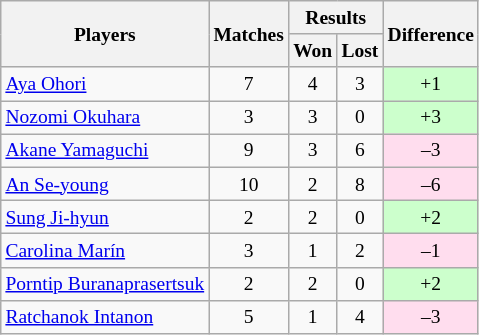<table class=wikitable style="text-align:center; font-size:small">
<tr>
<th rowspan="2">Players</th>
<th rowspan="2">Matches</th>
<th colspan="2">Results</th>
<th rowspan="2">Difference</th>
</tr>
<tr>
<th>Won</th>
<th>Lost</th>
</tr>
<tr>
<td align="left"> <a href='#'>Aya Ohori</a></td>
<td>7</td>
<td>4</td>
<td>3</td>
<td bgcolor="#ccffcc">+1</td>
</tr>
<tr>
<td align="left"> <a href='#'>Nozomi Okuhara</a></td>
<td>3</td>
<td>3</td>
<td>0</td>
<td bgcolor="#ccffcc">+3</td>
</tr>
<tr>
<td align="left"> <a href='#'>Akane Yamaguchi</a></td>
<td>9</td>
<td>3</td>
<td>6</td>
<td bgcolor="#ffddee">–3</td>
</tr>
<tr>
<td align="left"> <a href='#'>An Se-young</a></td>
<td>10</td>
<td>2</td>
<td>8</td>
<td bgcolor="#ffddee">–6</td>
</tr>
<tr>
<td align="left"> <a href='#'>Sung Ji-hyun</a></td>
<td>2</td>
<td>2</td>
<td>0</td>
<td bgcolor="#ccffcc">+2</td>
</tr>
<tr>
<td align="left"> <a href='#'>Carolina Marín</a></td>
<td>3</td>
<td>1</td>
<td>2</td>
<td bgcolor="#ffddee">–1</td>
</tr>
<tr>
<td align="left"> <a href='#'>Porntip Buranaprasertsuk</a></td>
<td>2</td>
<td>2</td>
<td>0</td>
<td bgcolor="#ccffcc">+2</td>
</tr>
<tr>
<td align="left"> <a href='#'>Ratchanok Intanon</a></td>
<td>5</td>
<td>1</td>
<td>4</td>
<td bgcolor="#ffddee">–3</td>
</tr>
</table>
